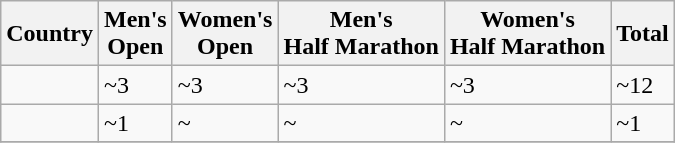<table class="wikitable sortable">
<tr>
<th>Country</th>
<th>Men's<br>Open</th>
<th>Women's<br>Open</th>
<th>Men's<br>Half Marathon</th>
<th>Women's<br>Half Marathon</th>
<th>Total</th>
</tr>
<tr>
<td></td>
<td>~3</td>
<td>~3</td>
<td>~3</td>
<td>~3</td>
<td>~12</td>
</tr>
<tr>
<td></td>
<td>~1</td>
<td>~</td>
<td>~</td>
<td>~</td>
<td>~1</td>
</tr>
<tr>
</tr>
</table>
